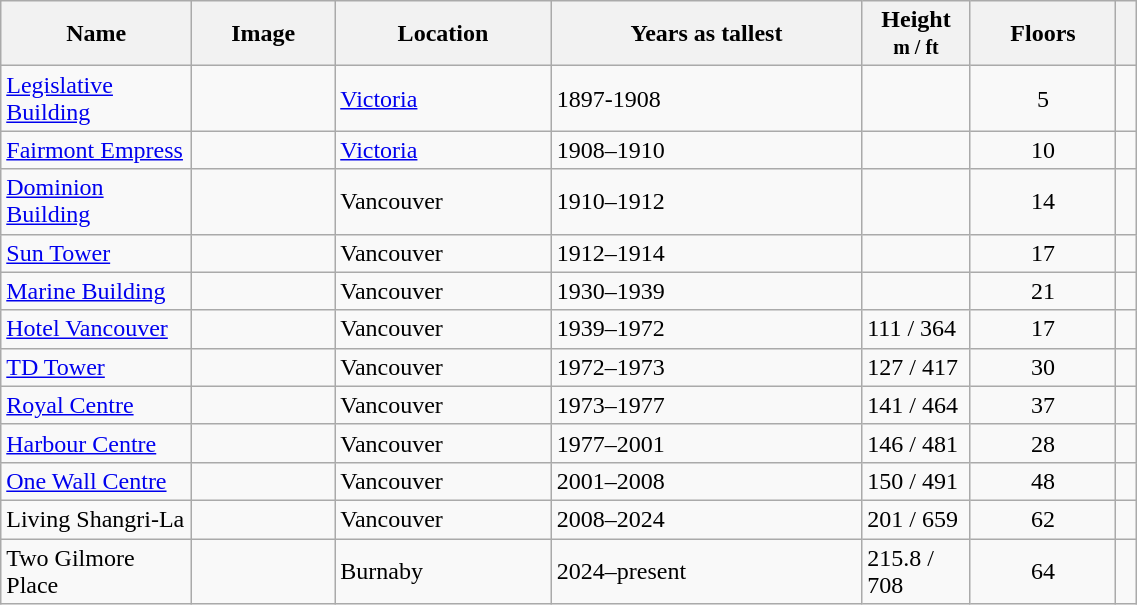<table class="wikitable sortable" width=60%>
<tr>
<th width="120px">Name</th>
<th class="unsortable">Image</th>
<th>Location</th>
<th>Years as tallest</th>
<th width="65">Height<br><small>m / ft</small></th>
<th>Floors</th>
<th class="unsortable"></th>
</tr>
<tr>
<td><a href='#'>Legislative Building</a></td>
<td></td>
<td><a href='#'>Victoria</a></td>
<td>1897-1908</td>
<td></td>
<td align="center">5</td>
<td></td>
</tr>
<tr>
<td><a href='#'>Fairmont Empress</a></td>
<td></td>
<td><a href='#'>Victoria</a></td>
<td>1908–1910</td>
<td></td>
<td align="center">10</td>
<td></td>
</tr>
<tr>
<td><a href='#'>Dominion Building</a></td>
<td></td>
<td>Vancouver</td>
<td>1910–1912</td>
<td></td>
<td align="center">14</td>
<td></td>
</tr>
<tr>
<td><a href='#'>Sun Tower</a></td>
<td></td>
<td>Vancouver</td>
<td>1912–1914</td>
<td></td>
<td align="center">17</td>
<td></td>
</tr>
<tr>
<td><a href='#'>Marine Building</a></td>
<td></td>
<td>Vancouver</td>
<td>1930–1939</td>
<td></td>
<td align="center">21</td>
<td></td>
</tr>
<tr>
<td><a href='#'>Hotel Vancouver</a></td>
<td></td>
<td>Vancouver</td>
<td>1939–1972</td>
<td>111 / 364</td>
<td align="center">17</td>
<td></td>
</tr>
<tr>
<td><a href='#'>TD Tower</a></td>
<td></td>
<td>Vancouver</td>
<td>1972–1973</td>
<td>127 / 417</td>
<td align="center">30</td>
<td></td>
</tr>
<tr>
<td><a href='#'>Royal Centre</a></td>
<td></td>
<td>Vancouver</td>
<td>1973–1977</td>
<td>141 / 464</td>
<td align="center">37</td>
<td></td>
</tr>
<tr>
<td><a href='#'>Harbour Centre</a></td>
<td></td>
<td>Vancouver</td>
<td>1977–2001</td>
<td>146 / 481</td>
<td align="center">28</td>
<td></td>
</tr>
<tr>
<td><a href='#'>One Wall Centre</a></td>
<td></td>
<td>Vancouver</td>
<td>2001–2008</td>
<td>150 / 491</td>
<td align="center">48</td>
<td></td>
</tr>
<tr>
<td>Living Shangri-La</td>
<td></td>
<td>Vancouver</td>
<td>2008–2024</td>
<td>201 / 659</td>
<td align="center">62</td>
<td></td>
</tr>
<tr>
<td>Two Gilmore Place</td>
<td></td>
<td>Burnaby</td>
<td>2024–present</td>
<td>215.8 / 708</td>
<td align="center">64</td>
<td></td>
</tr>
</table>
